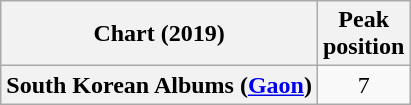<table class="wikitable plainrowheaders" style="text-align:center">
<tr>
<th scope="col">Chart (2019)</th>
<th scope="col">Peak<br>position</th>
</tr>
<tr>
<th scope="row">South Korean Albums (<a href='#'>Gaon</a>)</th>
<td>7</td>
</tr>
</table>
